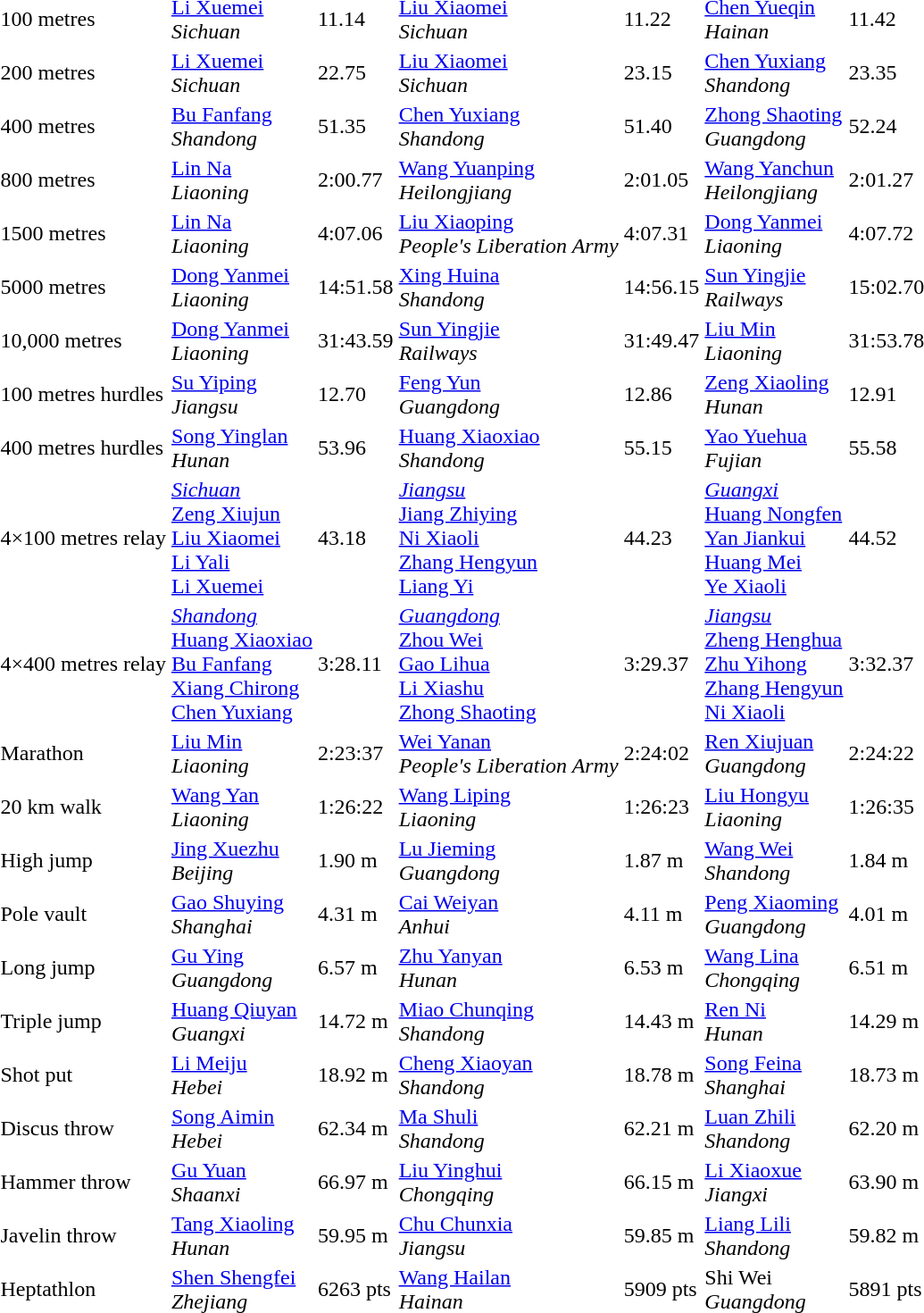<table>
<tr>
<td>100 metres</td>
<td><a href='#'>Li Xuemei</a><br><em>Sichuan</em></td>
<td>11.14</td>
<td><a href='#'>Liu Xiaomei</a><br><em>Sichuan</em></td>
<td>11.22</td>
<td><a href='#'>Chen Yueqin</a><br><em>Hainan</em></td>
<td>11.42</td>
</tr>
<tr>
<td>200 metres</td>
<td><a href='#'>Li Xuemei</a><br><em>Sichuan</em></td>
<td>22.75</td>
<td><a href='#'>Liu Xiaomei</a><br><em>Sichuan</em></td>
<td>23.15</td>
<td><a href='#'>Chen Yuxiang</a><br><em>Shandong</em></td>
<td>23.35</td>
</tr>
<tr>
<td>400 metres</td>
<td><a href='#'>Bu Fanfang</a><br><em>Shandong</em></td>
<td>51.35</td>
<td><a href='#'>Chen Yuxiang</a><br><em>Shandong</em></td>
<td>51.40</td>
<td><a href='#'>Zhong Shaoting</a><br><em>Guangdong</em></td>
<td>52.24</td>
</tr>
<tr>
<td>800 metres</td>
<td><a href='#'>Lin Na</a><br><em>Liaoning</em></td>
<td>2:00.77</td>
<td><a href='#'>Wang Yuanping</a><br><em>Heilongjiang</em></td>
<td>2:01.05</td>
<td><a href='#'>Wang Yanchun</a><br><em>Heilongjiang</em></td>
<td>2:01.27</td>
</tr>
<tr>
<td>1500 metres</td>
<td><a href='#'>Lin Na</a><br><em>Liaoning</em></td>
<td>4:07.06</td>
<td><a href='#'>Liu Xiaoping</a><br><em>People's Liberation Army</em></td>
<td>4:07.31</td>
<td><a href='#'>Dong Yanmei</a><br><em>Liaoning</em></td>
<td>4:07.72</td>
</tr>
<tr>
<td>5000 metres</td>
<td><a href='#'>Dong Yanmei</a><br><em>Liaoning</em></td>
<td>14:51.58</td>
<td><a href='#'>Xing Huina</a><br><em>Shandong</em></td>
<td>14:56.15</td>
<td><a href='#'>Sun Yingjie</a><br><em>Railways</em></td>
<td>15:02.70</td>
</tr>
<tr>
<td>10,000 metres</td>
<td><a href='#'>Dong Yanmei</a><br><em>Liaoning</em></td>
<td>31:43.59</td>
<td><a href='#'>Sun Yingjie</a><br><em>Railways</em></td>
<td>31:49.47</td>
<td><a href='#'>Liu Min</a><br><em>Liaoning</em></td>
<td>31:53.78</td>
</tr>
<tr>
<td>100 metres hurdles</td>
<td><a href='#'>Su Yiping</a><br><em>Jiangsu</em></td>
<td>12.70</td>
<td><a href='#'>Feng Yun</a><br><em>Guangdong</em></td>
<td>12.86</td>
<td><a href='#'>Zeng Xiaoling</a><br><em>Hunan</em></td>
<td>12.91</td>
</tr>
<tr>
<td>400 metres hurdles</td>
<td><a href='#'>Song Yinglan</a><br><em>Hunan</em></td>
<td>53.96</td>
<td><a href='#'>Huang Xiaoxiao</a><br><em>Shandong</em></td>
<td>55.15</td>
<td><a href='#'>Yao Yuehua</a><br><em>Fujian</em></td>
<td>55.58</td>
</tr>
<tr>
<td>4×100 metres relay</td>
<td><em><a href='#'>Sichuan</a></em><br><a href='#'>Zeng Xiujun</a><br><a href='#'>Liu Xiaomei</a><br><a href='#'>Li Yali</a><br><a href='#'>Li Xuemei</a></td>
<td>43.18</td>
<td><em><a href='#'>Jiangsu</a></em><br><a href='#'>Jiang Zhiying</a><br><a href='#'>Ni Xiaoli</a><br><a href='#'>Zhang Hengyun</a><br><a href='#'>Liang Yi</a></td>
<td>44.23</td>
<td><em><a href='#'>Guangxi</a></em><br><a href='#'>Huang Nongfen</a><br><a href='#'>Yan Jiankui</a><br><a href='#'>Huang Mei</a><br><a href='#'>Ye Xiaoli</a></td>
<td>44.52</td>
</tr>
<tr>
<td>4×400 metres relay</td>
<td><em><a href='#'>Shandong</a></em><br><a href='#'>Huang Xiaoxiao</a><br><a href='#'>Bu Fanfang</a><br><a href='#'>Xiang Chirong</a><br><a href='#'>Chen Yuxiang</a></td>
<td>3:28.11</td>
<td><em><a href='#'>Guangdong</a></em><br><a href='#'>Zhou Wei</a><br><a href='#'>Gao Lihua</a><br><a href='#'>Li Xiashu</a><br><a href='#'>Zhong Shaoting</a></td>
<td>3:29.37</td>
<td><em><a href='#'>Jiangsu</a></em><br><a href='#'>Zheng Henghua</a><br><a href='#'>Zhu Yihong</a><br><a href='#'>Zhang Hengyun</a><br><a href='#'>Ni Xiaoli</a></td>
<td>3:32.37</td>
</tr>
<tr>
<td>Marathon</td>
<td><a href='#'>Liu Min</a><br><em>Liaoning</em></td>
<td>2:23:37</td>
<td><a href='#'>Wei Yanan</a><br><em>People's Liberation Army</em></td>
<td>2:24:02</td>
<td><a href='#'>Ren Xiujuan</a><br><em>Guangdong</em></td>
<td>2:24:22</td>
</tr>
<tr>
<td>20 km walk</td>
<td><a href='#'>Wang Yan</a><br><em>Liaoning</em></td>
<td>1:26:22</td>
<td><a href='#'>Wang Liping</a><br><em>Liaoning</em></td>
<td>1:26:23</td>
<td><a href='#'>Liu Hongyu</a><br><em>Liaoning</em></td>
<td>1:26:35</td>
</tr>
<tr>
<td>High jump</td>
<td><a href='#'>Jing Xuezhu</a><br><em> Beijing</em></td>
<td>1.90 m</td>
<td><a href='#'>Lu Jieming</a><br><em>Guangdong</em></td>
<td>1.87 m</td>
<td><a href='#'>Wang Wei</a><br><em>Shandong</em></td>
<td>1.84 m</td>
</tr>
<tr>
<td>Pole vault</td>
<td><a href='#'>Gao Shuying</a><br><em>Shanghai</em></td>
<td>4.31 m</td>
<td><a href='#'>Cai Weiyan</a><br><em>Anhui</em></td>
<td>4.11 m</td>
<td><a href='#'>Peng Xiaoming</a><br><em>Guangdong</em></td>
<td>4.01 m</td>
</tr>
<tr>
<td>Long jump</td>
<td><a href='#'>Gu Ying</a><br><em>Guangdong</em></td>
<td>6.57 m</td>
<td><a href='#'>Zhu Yanyan</a><br><em>Hunan</em></td>
<td>6.53 m</td>
<td><a href='#'>Wang Lina</a><br><em>Chongqing</em></td>
<td>6.51 m</td>
</tr>
<tr>
<td>Triple jump</td>
<td><a href='#'>Huang Qiuyan</a><br><em>Guangxi</em></td>
<td>14.72 m</td>
<td><a href='#'>Miao Chunqing</a><br><em>Shandong</em></td>
<td>14.43 m</td>
<td><a href='#'>Ren Ni</a><br><em>Hunan</em></td>
<td>14.29 m</td>
</tr>
<tr>
<td>Shot put</td>
<td><a href='#'>Li Meiju</a><br><em>Hebei</em></td>
<td>18.92 m</td>
<td><a href='#'>Cheng Xiaoyan</a><br><em>Shandong</em></td>
<td>18.78 m</td>
<td><a href='#'>Song Feina</a><br><em>Shanghai</em></td>
<td>18.73 m</td>
</tr>
<tr>
<td>Discus throw</td>
<td><a href='#'>Song Aimin</a><br><em>Hebei</em></td>
<td>62.34 m</td>
<td><a href='#'>Ma Shuli</a><br><em>Shandong</em></td>
<td>62.21 m</td>
<td><a href='#'>Luan Zhili</a><br><em>Shandong</em></td>
<td>62.20 m</td>
</tr>
<tr>
<td>Hammer throw</td>
<td><a href='#'>Gu Yuan</a><br><em>Shaanxi</em></td>
<td>66.97 m</td>
<td><a href='#'>Liu Yinghui</a><br><em>Chongqing</em></td>
<td>66.15 m</td>
<td><a href='#'>Li Xiaoxue</a><br><em>Jiangxi</em></td>
<td>63.90 m</td>
</tr>
<tr>
<td>Javelin throw</td>
<td><a href='#'>Tang Xiaoling</a><br><em>Hunan</em></td>
<td>59.95 m</td>
<td><a href='#'>Chu Chunxia</a><br><em>Jiangsu</em></td>
<td>59.85 m</td>
<td><a href='#'>Liang Lili</a><br><em>Shandong</em></td>
<td>59.82 m</td>
</tr>
<tr>
<td>Heptathlon</td>
<td><a href='#'>Shen Shengfei</a><br><em>Zhejiang</em></td>
<td>6263 pts</td>
<td><a href='#'>Wang Hailan</a><br><em>Hainan</em></td>
<td>5909 pts</td>
<td>Shi Wei<br><em>Guangdong</em></td>
<td>5891 pts</td>
</tr>
</table>
